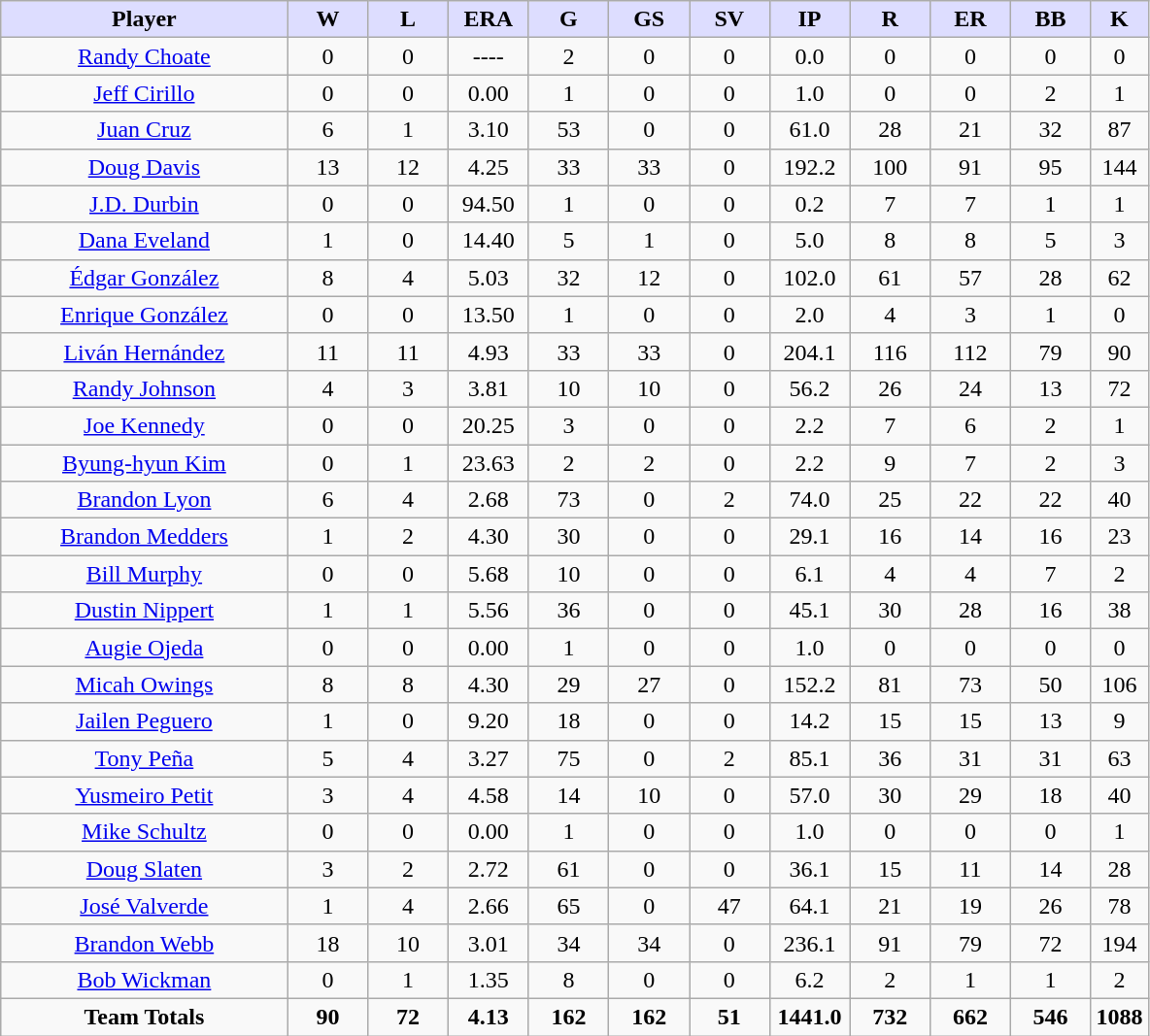<table class="wikitable" style="text-align:center">
<tr>
<th style="background:#ddf; width:25%;">Player</th>
<th style="background:#ddf; width:7%;">W</th>
<th style="background:#ddf; width:7%;">L</th>
<th style="background:#ddf; width:7%;">ERA</th>
<th style="background:#ddf; width:7%;">G</th>
<th style="background:#ddf; width:7%;">GS</th>
<th style="background:#ddf; width:7%;">SV</th>
<th style="background:#ddf; width:7%;">IP</th>
<th style="background:#ddf; width:7%;">R</th>
<th style="background:#ddf; width:7%;">ER</th>
<th style="background:#ddf; width:7%;">BB</th>
<th style="background:#ddf; width:7%;">K</th>
</tr>
<tr align=center>
<td><a href='#'>Randy Choate</a></td>
<td>0</td>
<td>0</td>
<td>----</td>
<td>2</td>
<td>0</td>
<td>0</td>
<td>0.0</td>
<td>0</td>
<td>0</td>
<td>0</td>
<td>0</td>
</tr>
<tr align=center>
<td><a href='#'>Jeff Cirillo</a></td>
<td>0</td>
<td>0</td>
<td>0.00</td>
<td>1</td>
<td>0</td>
<td>0</td>
<td>1.0</td>
<td>0</td>
<td>0</td>
<td>2</td>
<td>1</td>
</tr>
<tr align=center>
<td><a href='#'>Juan Cruz</a></td>
<td>6</td>
<td>1</td>
<td>3.10</td>
<td>53</td>
<td>0</td>
<td>0</td>
<td>61.0</td>
<td>28</td>
<td>21</td>
<td>32</td>
<td>87</td>
</tr>
<tr align=center>
<td><a href='#'>Doug Davis</a></td>
<td>13</td>
<td>12</td>
<td>4.25</td>
<td>33</td>
<td>33</td>
<td>0</td>
<td>192.2</td>
<td>100</td>
<td>91</td>
<td>95</td>
<td>144</td>
</tr>
<tr align=center>
<td><a href='#'>J.D. Durbin</a></td>
<td>0</td>
<td>0</td>
<td>94.50</td>
<td>1</td>
<td>0</td>
<td>0</td>
<td>0.2</td>
<td>7</td>
<td>7</td>
<td>1</td>
<td>1</td>
</tr>
<tr align=center>
<td><a href='#'>Dana Eveland</a></td>
<td>1</td>
<td>0</td>
<td>14.40</td>
<td>5</td>
<td>1</td>
<td>0</td>
<td>5.0</td>
<td>8</td>
<td>8</td>
<td>5</td>
<td>3</td>
</tr>
<tr align=center>
<td><a href='#'>Édgar González</a></td>
<td>8</td>
<td>4</td>
<td>5.03</td>
<td>32</td>
<td>12</td>
<td>0</td>
<td>102.0</td>
<td>61</td>
<td>57</td>
<td>28</td>
<td>62</td>
</tr>
<tr align=center>
<td><a href='#'>Enrique González</a></td>
<td>0</td>
<td>0</td>
<td>13.50</td>
<td>1</td>
<td>0</td>
<td>0</td>
<td>2.0</td>
<td>4</td>
<td>3</td>
<td>1</td>
<td>0</td>
</tr>
<tr align=center>
<td><a href='#'>Liván Hernández</a></td>
<td>11</td>
<td>11</td>
<td>4.93</td>
<td>33</td>
<td>33</td>
<td>0</td>
<td>204.1</td>
<td>116</td>
<td>112</td>
<td>79</td>
<td>90</td>
</tr>
<tr align=center>
<td><a href='#'>Randy Johnson</a></td>
<td>4</td>
<td>3</td>
<td>3.81</td>
<td>10</td>
<td>10</td>
<td>0</td>
<td>56.2</td>
<td>26</td>
<td>24</td>
<td>13</td>
<td>72</td>
</tr>
<tr align=center>
<td><a href='#'>Joe Kennedy</a></td>
<td>0</td>
<td>0</td>
<td>20.25</td>
<td>3</td>
<td>0</td>
<td>0</td>
<td>2.2</td>
<td>7</td>
<td>6</td>
<td>2</td>
<td>1</td>
</tr>
<tr align=center>
<td><a href='#'>Byung-hyun Kim</a></td>
<td>0</td>
<td>1</td>
<td>23.63</td>
<td>2</td>
<td>2</td>
<td>0</td>
<td>2.2</td>
<td>9</td>
<td>7</td>
<td>2</td>
<td>3</td>
</tr>
<tr align=center>
<td><a href='#'>Brandon Lyon</a></td>
<td>6</td>
<td>4</td>
<td>2.68</td>
<td>73</td>
<td>0</td>
<td>2</td>
<td>74.0</td>
<td>25</td>
<td>22</td>
<td>22</td>
<td>40</td>
</tr>
<tr align=center>
<td><a href='#'>Brandon Medders</a></td>
<td>1</td>
<td>2</td>
<td>4.30</td>
<td>30</td>
<td>0</td>
<td>0</td>
<td>29.1</td>
<td>16</td>
<td>14</td>
<td>16</td>
<td>23</td>
</tr>
<tr align=center>
<td><a href='#'>Bill Murphy</a></td>
<td>0</td>
<td>0</td>
<td>5.68</td>
<td>10</td>
<td>0</td>
<td>0</td>
<td>6.1</td>
<td>4</td>
<td>4</td>
<td>7</td>
<td>2</td>
</tr>
<tr align=center>
<td><a href='#'>Dustin Nippert</a></td>
<td>1</td>
<td>1</td>
<td>5.56</td>
<td>36</td>
<td>0</td>
<td>0</td>
<td>45.1</td>
<td>30</td>
<td>28</td>
<td>16</td>
<td>38</td>
</tr>
<tr align=center>
<td><a href='#'>Augie Ojeda</a></td>
<td>0</td>
<td>0</td>
<td>0.00</td>
<td>1</td>
<td>0</td>
<td>0</td>
<td>1.0</td>
<td>0</td>
<td>0</td>
<td>0</td>
<td>0</td>
</tr>
<tr align=center>
<td><a href='#'>Micah Owings</a></td>
<td>8</td>
<td>8</td>
<td>4.30</td>
<td>29</td>
<td>27</td>
<td>0</td>
<td>152.2</td>
<td>81</td>
<td>73</td>
<td>50</td>
<td>106</td>
</tr>
<tr align=center>
<td><a href='#'>Jailen Peguero</a></td>
<td>1</td>
<td>0</td>
<td>9.20</td>
<td>18</td>
<td>0</td>
<td>0</td>
<td>14.2</td>
<td>15</td>
<td>15</td>
<td>13</td>
<td>9</td>
</tr>
<tr align=center>
<td><a href='#'>Tony Peña</a></td>
<td>5</td>
<td>4</td>
<td>3.27</td>
<td>75</td>
<td>0</td>
<td>2</td>
<td>85.1</td>
<td>36</td>
<td>31</td>
<td>31</td>
<td>63</td>
</tr>
<tr align=center>
<td><a href='#'>Yusmeiro Petit</a></td>
<td>3</td>
<td>4</td>
<td>4.58</td>
<td>14</td>
<td>10</td>
<td>0</td>
<td>57.0</td>
<td>30</td>
<td>29</td>
<td>18</td>
<td>40</td>
</tr>
<tr align=center>
<td><a href='#'>Mike Schultz</a></td>
<td>0</td>
<td>0</td>
<td>0.00</td>
<td>1</td>
<td>0</td>
<td>0</td>
<td>1.0</td>
<td>0</td>
<td>0</td>
<td>0</td>
<td>1</td>
</tr>
<tr align=center>
<td><a href='#'>Doug Slaten</a></td>
<td>3</td>
<td>2</td>
<td>2.72</td>
<td>61</td>
<td>0</td>
<td>0</td>
<td>36.1</td>
<td>15</td>
<td>11</td>
<td>14</td>
<td>28</td>
</tr>
<tr align=center>
<td><a href='#'>José Valverde</a></td>
<td>1</td>
<td>4</td>
<td>2.66</td>
<td>65</td>
<td>0</td>
<td>47</td>
<td>64.1</td>
<td>21</td>
<td>19</td>
<td>26</td>
<td>78</td>
</tr>
<tr align=center>
<td><a href='#'>Brandon Webb</a></td>
<td>18</td>
<td>10</td>
<td>3.01</td>
<td>34</td>
<td>34</td>
<td>0</td>
<td>236.1</td>
<td>91</td>
<td>79</td>
<td>72</td>
<td>194</td>
</tr>
<tr align=center>
<td><a href='#'>Bob Wickman</a></td>
<td>0</td>
<td>1</td>
<td>1.35</td>
<td>8</td>
<td>0</td>
<td>0</td>
<td>6.2</td>
<td>2</td>
<td>1</td>
<td>1</td>
<td>2</td>
</tr>
<tr align=center>
<td><strong>Team Totals</strong></td>
<td><strong>90</strong></td>
<td><strong>72</strong></td>
<td><strong>4.13</strong></td>
<td><strong>162</strong></td>
<td><strong>162</strong></td>
<td><strong>51</strong></td>
<td><strong>1441.0</strong></td>
<td><strong>732</strong></td>
<td><strong>662</strong></td>
<td><strong>546</strong></td>
<td><strong>1088</strong></td>
</tr>
</table>
